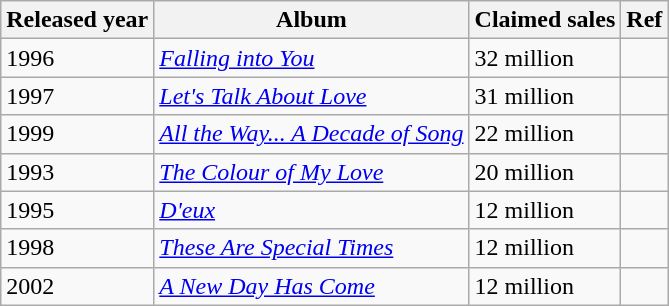<table class="wikitable">
<tr>
<th>Released year</th>
<th>Album</th>
<th>Claimed sales</th>
<th>Ref</th>
</tr>
<tr>
<td>1996</td>
<td><em><a href='#'>Falling into You</a></em></td>
<td>32 million</td>
<td></td>
</tr>
<tr>
<td>1997</td>
<td><em><a href='#'>Let's Talk About Love</a></em></td>
<td>31 million</td>
<td></td>
</tr>
<tr>
<td>1999</td>
<td><em><a href='#'>All the Way... A Decade of Song</a></em></td>
<td>22 million</td>
<td></td>
</tr>
<tr>
<td>1993</td>
<td><em><a href='#'>The Colour of My Love</a></em></td>
<td>20 million</td>
<td></td>
</tr>
<tr>
<td>1995</td>
<td><em><a href='#'>D'eux</a></em></td>
<td>12 million</td>
<td></td>
</tr>
<tr>
<td>1998</td>
<td><em><a href='#'>These Are Special Times</a></em></td>
<td>12 million</td>
<td></td>
</tr>
<tr>
<td>2002</td>
<td><em><a href='#'>A New Day Has Come</a></em></td>
<td>12 million</td>
<td></td>
</tr>
</table>
